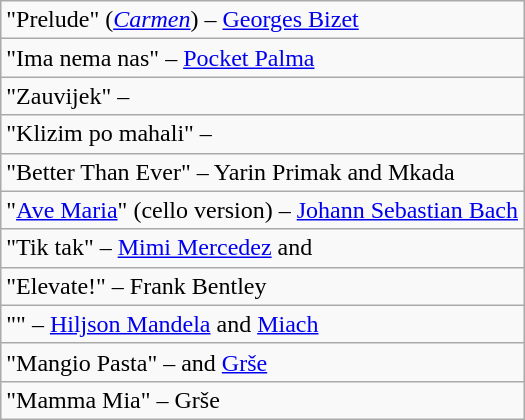<table class="wikitable mw-collapsible mw-collapsed">
<tr>
<td>"Prelude" (<em><a href='#'>Carmen</a></em>) – <a href='#'>Georges Bizet</a></td>
</tr>
<tr>
<td>"Ima nema nas" – <a href='#'>Pocket Palma</a></td>
</tr>
<tr>
<td>"Zauvijek" – </td>
</tr>
<tr>
<td>"Klizim po mahali" – </td>
</tr>
<tr>
<td>"Better Than Ever" – Yarin Primak and Mkada</td>
</tr>
<tr>
<td>"<a href='#'>Ave Maria</a>" (cello version) – <a href='#'>Johann Sebastian Bach</a></td>
</tr>
<tr>
<td>"Tik tak" – <a href='#'>Mimi Mercedez</a> and </td>
</tr>
<tr>
<td>"Elevate!" – Frank Bentley</td>
</tr>
<tr>
<td>"" – <a href='#'>Hiljson Mandela</a> and <a href='#'>Miach</a></td>
</tr>
<tr>
<td>"Mangio Pasta" –  and <a href='#'>Grše</a></td>
</tr>
<tr>
<td>"Mamma Mia" – Grše</td>
</tr>
</table>
